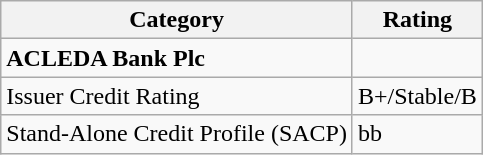<table class="wikitable">
<tr>
<th>Category</th>
<th>Rating</th>
</tr>
<tr>
<td><strong>ACLEDA Bank Plc</strong></td>
<td></td>
</tr>
<tr>
<td>Issuer Credit Rating</td>
<td>B+/Stable/B</td>
</tr>
<tr>
<td>Stand-Alone Credit Profile (SACP)</td>
<td>bb</td>
</tr>
</table>
